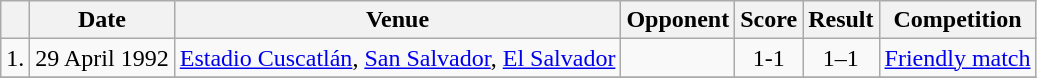<table class="wikitable">
<tr>
<th></th>
<th>Date</th>
<th>Venue</th>
<th>Opponent</th>
<th>Score</th>
<th>Result</th>
<th>Competition</th>
</tr>
<tr>
<td align="center">1.</td>
<td>29 April 1992</td>
<td><a href='#'>Estadio Cuscatlán</a>, <a href='#'>San Salvador</a>, <a href='#'>El Salvador</a></td>
<td></td>
<td align="center">1-1</td>
<td align="center">1–1</td>
<td><a href='#'>Friendly match</a></td>
</tr>
<tr>
</tr>
</table>
